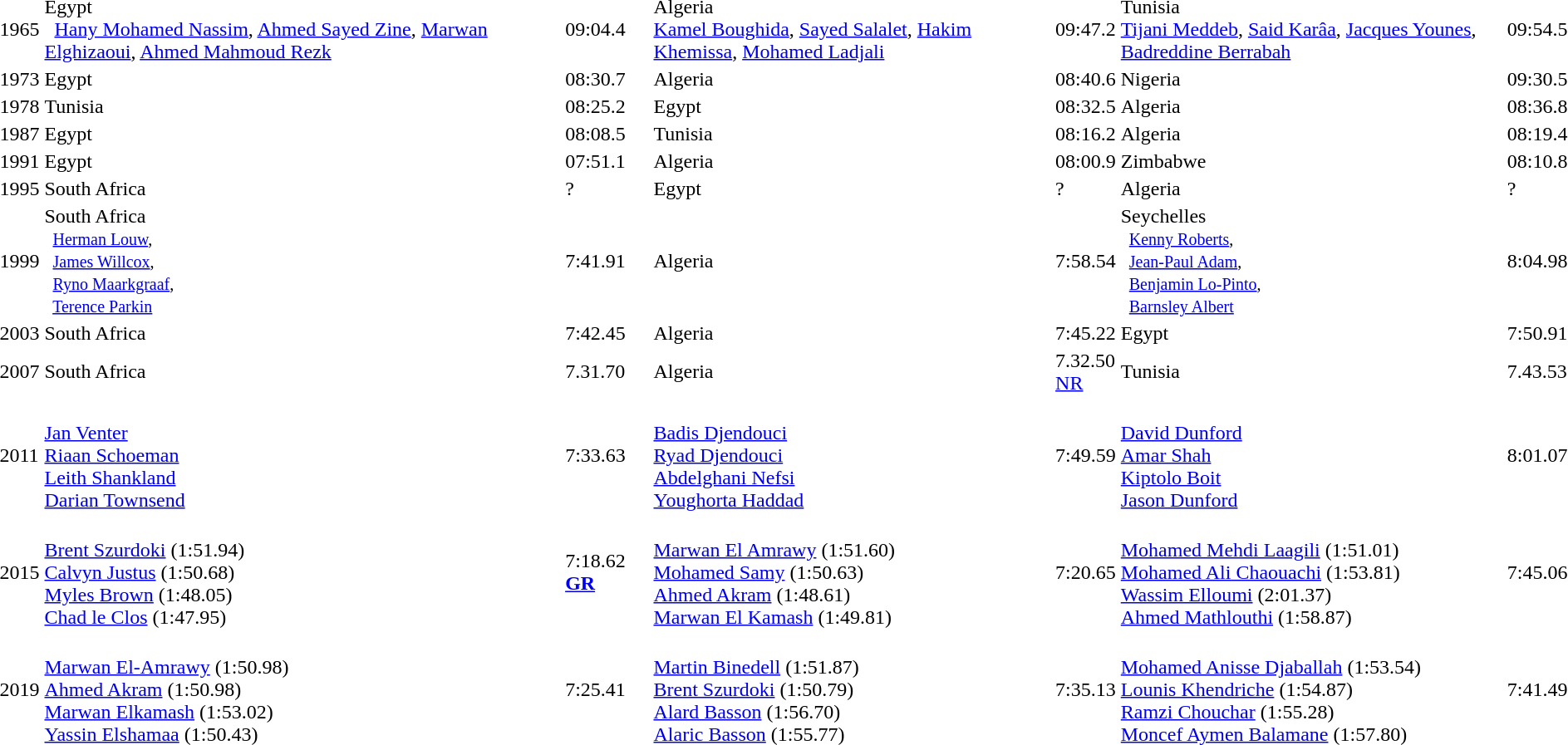<table>
<tr>
<td>1965</td>
<td> Egypt<br>  <a href='#'>Hany Mohamed Nassim</a>, <a href='#'>Ahmed Sayed Zine</a>, <a href='#'>Marwan Elghizaoui</a>, <a href='#'>Ahmed Mahmoud Rezk</a></td>
<td>09:04.4</td>
<td> Algeria<br><a href='#'>Kamel Boughida</a>, <a href='#'>Sayed Salalet</a>, <a href='#'>Hakim Khemissa</a>, <a href='#'>Mohamed Ladjali</a></td>
<td>09:47.2</td>
<td> Tunisia<br><a href='#'>Tijani Meddeb</a>, <a href='#'>Said Karâa</a>, <a href='#'>Jacques Younes</a>, <a href='#'>Badreddine Berrabah</a></td>
<td>09:54.5</td>
</tr>
<tr>
<td>1973</td>
<td> Egypt</td>
<td>08:30.7</td>
<td> Algeria</td>
<td>08:40.6</td>
<td> Nigeria</td>
<td>09:30.5</td>
</tr>
<tr>
<td>1978</td>
<td> Tunisia</td>
<td>08:25.2</td>
<td> Egypt</td>
<td>08:32.5</td>
<td> Algeria</td>
<td>08:36.8</td>
</tr>
<tr>
<td>1987</td>
<td> Egypt</td>
<td>08:08.5</td>
<td> Tunisia</td>
<td>08:16.2</td>
<td> Algeria</td>
<td>08:19.4</td>
</tr>
<tr>
<td>1991</td>
<td> Egypt</td>
<td>07:51.1</td>
<td> Algeria</td>
<td>08:00.9</td>
<td> Zimbabwe</td>
<td>08:10.8</td>
</tr>
<tr>
<td>1995</td>
<td> South Africa</td>
<td>?</td>
<td> Egypt</td>
<td>?</td>
<td> Algeria</td>
<td>?</td>
</tr>
<tr>
<td>1999</td>
<td> South Africa <small><br>  <a href='#'>Herman Louw</a>, <br>  <a href='#'>James Willcox</a>, <br>  <a href='#'>Ryno Maarkgraaf</a>, <br>  <a href='#'>Terence Parkin</a> </small></td>
<td>7:41.91</td>
<td> Algeria</td>
<td>7:58.54</td>
<td> Seychelles <small><br>  <a href='#'>Kenny Roberts</a>, <br>  <a href='#'>Jean-Paul Adam</a>, <br>  <a href='#'>Benjamin Lo-Pinto</a>, <br>  <a href='#'>Barnsley Albert</a> </small></td>
<td>8:04.98</td>
</tr>
<tr>
<td>2003</td>
<td> South Africa</td>
<td>7:42.45</td>
<td> Algeria</td>
<td>7:45.22</td>
<td> Egypt</td>
<td>7:50.91</td>
</tr>
<tr>
<td>2007</td>
<td> South Africa</td>
<td>7.31.70</td>
<td> Algeria</td>
<td>7.32.50 <br> <a href='#'>NR</a></td>
<td> Tunisia</td>
<td>7.43.53</td>
</tr>
<tr>
<td>2011</td>
<td> <br><a href='#'>Jan Venter</a><br><a href='#'>Riaan Schoeman</a> <br><a href='#'>Leith Shankland</a><br><a href='#'>Darian Townsend</a></td>
<td>7:33.63</td>
<td> <br><a href='#'>Badis Djendouci</a><br><a href='#'>Ryad Djendouci</a> <br><a href='#'>Abdelghani Nefsi</a><br><a href='#'>Youghorta Haddad</a></td>
<td>7:49.59</td>
<td> <br><a href='#'>David Dunford</a><br><a href='#'>Amar Shah</a> <br><a href='#'>Kiptolo Boit</a><br><a href='#'>Jason Dunford</a></td>
<td>8:01.07</td>
</tr>
<tr>
<td>2015<br></td>
<td><br><a href='#'>Brent Szurdoki</a> (1:51.94)<br><a href='#'>Calvyn Justus</a> (1:50.68)<br><a href='#'>Myles Brown</a> (1:48.05)<br><a href='#'>Chad le Clos</a> (1:47.95)</td>
<td>7:18.62 <strong><a href='#'>GR</a></strong></td>
<td><br><a href='#'>Marwan El Amrawy</a> (1:51.60)<br><a href='#'>Mohamed Samy</a> (1:50.63)<br><a href='#'>Ahmed Akram</a> (1:48.61)<br><a href='#'>Marwan El Kamash</a> (1:49.81)</td>
<td>7:20.65</td>
<td><br><a href='#'>Mohamed Mehdi Laagili</a> (1:51.01)<br><a href='#'>Mohamed Ali Chaouachi</a> (1:53.81)<br><a href='#'>Wassim Elloumi</a> (2:01.37)<br><a href='#'>Ahmed Mathlouthi</a> (1:58.87)</td>
<td>7:45.06</td>
</tr>
<tr>
<td>2019<br></td>
<td><br><a href='#'>Marwan El-Amrawy</a> (1:50.98)<br><a href='#'>Ahmed Akram</a> (1:50.98)<br><a href='#'>Marwan Elkamash</a> (1:53.02)<br><a href='#'>Yassin Elshamaa</a> (1:50.43)</td>
<td>7:25.41</td>
<td><br><a href='#'>Martin Binedell</a> (1:51.87)<br><a href='#'>Brent Szurdoki</a> (1:50.79)<br><a href='#'>Alard Basson</a> (1:56.70)<br><a href='#'>Alaric Basson</a> (1:55.77)</td>
<td>7:35.13</td>
<td><br><a href='#'>Mohamed Anisse Djaballah</a> (1:53.54)<br><a href='#'>Lounis Khendriche</a> (1:54.87)<br><a href='#'>Ramzi Chouchar</a> (1:55.28)<br><a href='#'>Moncef Aymen Balamane</a> (1:57.80)</td>
<td>7:41.49</td>
</tr>
</table>
